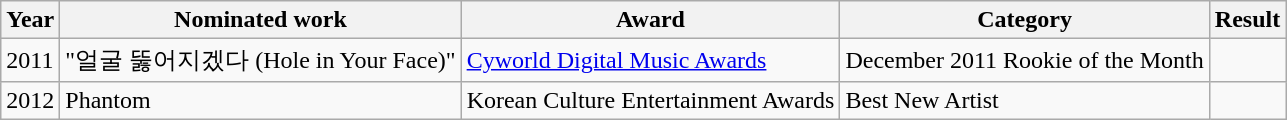<table class="wikitable">
<tr>
<th>Year</th>
<th>Nominated work</th>
<th>Award</th>
<th>Category</th>
<th>Result</th>
</tr>
<tr>
<td>2011</td>
<td>"얼굴 뚫어지겠다 (Hole in Your Face)"</td>
<td><a href='#'>Cyworld Digital Music Awards</a></td>
<td>December 2011 Rookie of the Month</td>
<td></td>
</tr>
<tr>
<td>2012</td>
<td>Phantom</td>
<td>Korean Culture Entertainment Awards</td>
<td>Best New Artist</td>
<td></td>
</tr>
</table>
